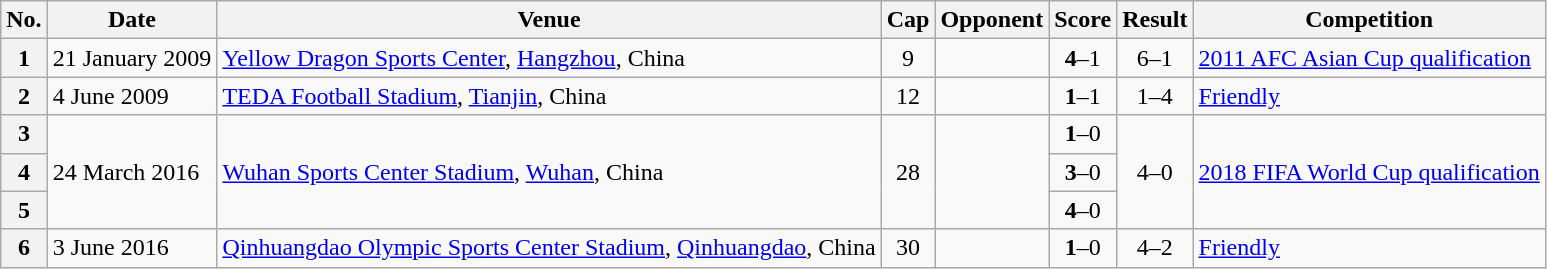<table class="wikitable sortable plainrowheaders">
<tr>
<th scope=col>No.</th>
<th scope=col data-sort-type=date>Date</th>
<th scope=col>Venue</th>
<th scope=col>Cap</th>
<th scope=col>Opponent</th>
<th scope=col>Score</th>
<th scope=col>Result</th>
<th scope=col>Competition</th>
</tr>
<tr>
<th scope=row>1</th>
<td>21 January 2009</td>
<td><a href='#'>Yellow Dragon Sports Center</a>, <a href='#'>Hangzhou</a>, China</td>
<td align=center>9</td>
<td></td>
<td align=center><strong>4</strong>–1</td>
<td align=center>6–1</td>
<td><a href='#'>2011 AFC Asian Cup qualification</a></td>
</tr>
<tr>
<th scope=row>2</th>
<td>4 June 2009</td>
<td><a href='#'>TEDA Football Stadium</a>, <a href='#'>Tianjin</a>, China</td>
<td align=center>12</td>
<td></td>
<td align=center><strong>1</strong>–1</td>
<td align=center>1–4</td>
<td><a href='#'>Friendly</a></td>
</tr>
<tr>
<th scope=row>3</th>
<td rowspan=3>24 March 2016</td>
<td rowspan=3><a href='#'>Wuhan Sports Center Stadium</a>, <a href='#'>Wuhan</a>, China</td>
<td rowspan=3 align=center>28</td>
<td rowspan=3></td>
<td align=center><strong>1</strong>–0</td>
<td rowspan=3 align=center>4–0</td>
<td rowspan=3><a href='#'>2018 FIFA World Cup qualification</a></td>
</tr>
<tr>
<th scope=row>4</th>
<td align=center><strong>3</strong>–0</td>
</tr>
<tr>
<th scope=row>5</th>
<td align=center><strong>4</strong>–0</td>
</tr>
<tr>
<th scope=row>6</th>
<td>3 June 2016</td>
<td><a href='#'>Qinhuangdao Olympic Sports Center Stadium</a>, <a href='#'>Qinhuangdao</a>, China</td>
<td align=center>30</td>
<td></td>
<td align=center><strong>1</strong>–0</td>
<td align=center>4–2</td>
<td><a href='#'>Friendly</a></td>
</tr>
</table>
